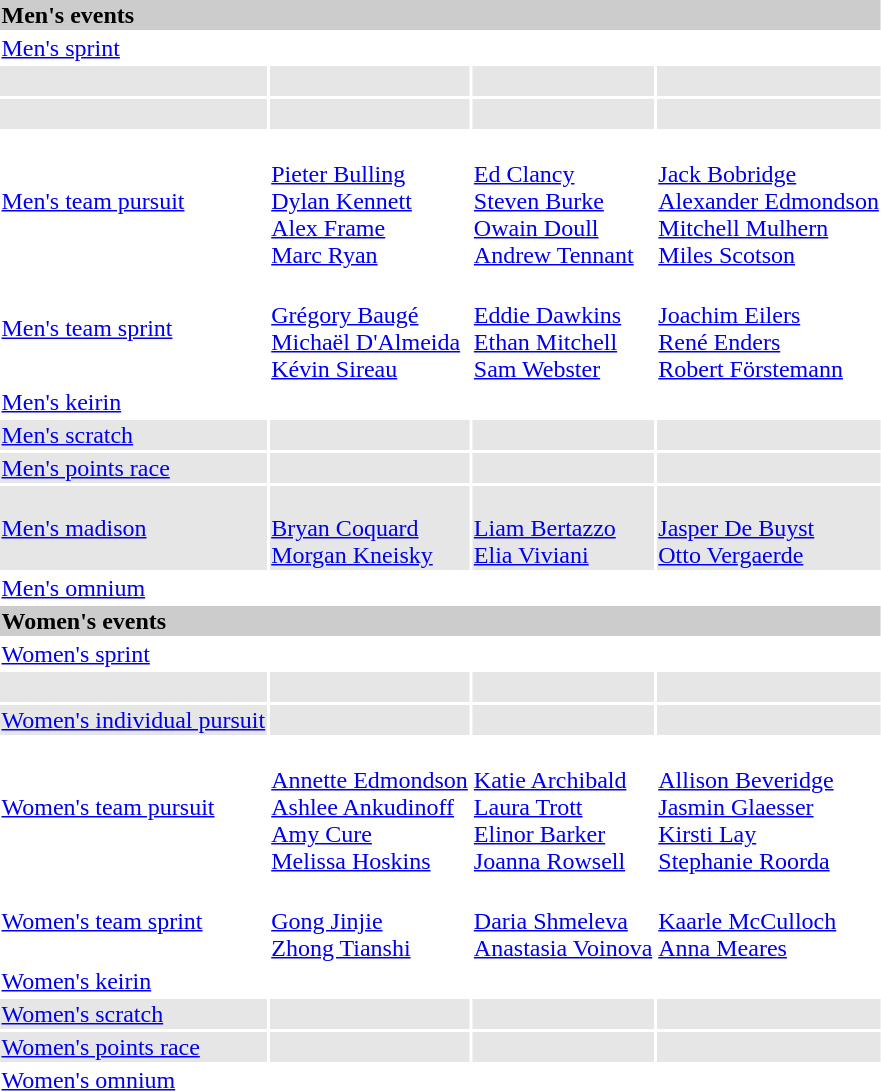<table>
<tr bgcolor="#cccccc">
<td colspan=7><strong>Men's events</strong></td>
</tr>
<tr>
<td><a href='#'>Men's sprint</a><br></td>
<td></td>
<td></td>
<td></td>
</tr>
<tr bgcolor="#e6e6e6">
<td><br></td>
<td></td>
<td></td>
<td></td>
</tr>
<tr bgcolor="#e6e6e6">
<td><br></td>
<td></td>
<td></td>
<td></td>
</tr>
<tr>
<td><a href='#'>Men's team pursuit</a><br></td>
<td><br><a href='#'>Pieter Bulling</a><br><a href='#'>Dylan Kennett</a><br><a href='#'>Alex Frame</a><br><a href='#'>Marc Ryan</a></td>
<td><br><a href='#'>Ed Clancy</a><br><a href='#'>Steven Burke</a><br><a href='#'>Owain Doull</a><br><a href='#'>Andrew Tennant</a></td>
<td><br><a href='#'>Jack Bobridge</a><br><a href='#'>Alexander Edmondson</a><br><a href='#'>Mitchell Mulhern</a><br><a href='#'>Miles Scotson</a></td>
</tr>
<tr>
<td><a href='#'>Men's team sprint</a><br></td>
<td><br><a href='#'>Grégory Baugé</a><br><a href='#'>Michaël D'Almeida</a><br><a href='#'>Kévin Sireau</a></td>
<td><br><a href='#'>Eddie Dawkins</a><br><a href='#'>Ethan Mitchell</a><br><a href='#'>Sam Webster</a></td>
<td><br><a href='#'>Joachim Eilers</a><br><a href='#'>René Enders</a><br><a href='#'>Robert Förstemann</a></td>
</tr>
<tr>
<td><a href='#'>Men's keirin</a><br></td>
<td></td>
<td></td>
<td></td>
</tr>
<tr bgcolor="#e6e6e6">
<td><a href='#'>Men's scratch</a><br></td>
<td></td>
<td></td>
<td></td>
</tr>
<tr bgcolor="#e6e6e6">
<td><a href='#'>Men's points race</a><br></td>
<td></td>
<td></td>
<td></td>
</tr>
<tr bgcolor="#e6e6e6">
<td><a href='#'>Men's madison</a><br></td>
<td><br><a href='#'>Bryan Coquard</a><br><a href='#'>Morgan Kneisky</a></td>
<td><br><a href='#'>Liam Bertazzo</a><br><a href='#'>Elia Viviani</a></td>
<td><br><a href='#'>Jasper De Buyst</a><br><a href='#'>Otto Vergaerde</a></td>
</tr>
<tr>
<td><a href='#'>Men's omnium</a><br></td>
<td></td>
<td></td>
<td></td>
</tr>
<tr style="background:#ccc;">
<td colspan=7><strong>Women's events</strong></td>
</tr>
<tr>
<td><a href='#'>Women's sprint</a><br></td>
<td></td>
<td></td>
<td></td>
</tr>
<tr bgcolor="#e6e6e6">
<td><br></td>
<td></td>
<td></td>
<td></td>
</tr>
<tr bgcolor="#e6e6e6">
<td><a href='#'>Women's individual pursuit</a><br></td>
<td></td>
<td></td>
<td></td>
</tr>
<tr>
<td><a href='#'>Women's team pursuit</a><br></td>
<td><br><a href='#'>Annette Edmondson</a><br><a href='#'>Ashlee Ankudinoff</a><br><a href='#'>Amy Cure</a><br><a href='#'>Melissa Hoskins</a></td>
<td><br><a href='#'>Katie Archibald</a><br><a href='#'>Laura Trott</a><br><a href='#'>Elinor Barker</a><br><a href='#'>Joanna Rowsell</a></td>
<td><br><a href='#'>Allison Beveridge</a><br><a href='#'>Jasmin Glaesser</a><br><a href='#'>Kirsti Lay</a><br><a href='#'>Stephanie Roorda</a></td>
</tr>
<tr>
<td><a href='#'>Women's team sprint</a><br></td>
<td><br><a href='#'>Gong Jinjie</a><br><a href='#'>Zhong Tianshi</a></td>
<td><br><a href='#'>Daria Shmeleva</a><br><a href='#'>Anastasia Voinova</a></td>
<td><br><a href='#'>Kaarle McCulloch</a><br><a href='#'>Anna Meares</a></td>
</tr>
<tr>
<td><a href='#'>Women's keirin</a><br></td>
<td></td>
<td></td>
<td></td>
</tr>
<tr bgcolor="#e6e6e6">
<td><a href='#'>Women's scratch</a><br></td>
<td></td>
<td></td>
<td></td>
</tr>
<tr bgcolor="#e6e6e6">
<td><a href='#'>Women's points race</a><br></td>
<td></td>
<td></td>
<td></td>
</tr>
<tr>
<td><a href='#'>Women's omnium</a><br></td>
<td></td>
<td></td>
<td></td>
</tr>
</table>
